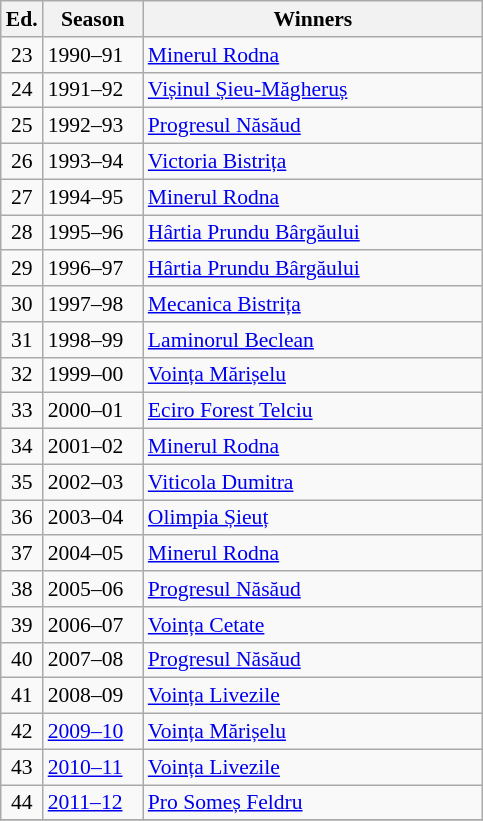<table class="wikitable" style="font-size:90%">
<tr>
<th><abbr>Ed.</abbr></th>
<th width="60">Season</th>
<th width="220">Winners</th>
</tr>
<tr>
<td align=center>23</td>
<td>1990–91</td>
<td><a href='#'>Minerul Rodna</a></td>
</tr>
<tr>
<td align=center>24</td>
<td>1991–92</td>
<td><a href='#'>Vișinul Șieu-Măgheruș</a></td>
</tr>
<tr>
<td align=center>25</td>
<td>1992–93</td>
<td><a href='#'>Progresul Năsăud</a></td>
</tr>
<tr>
<td align=center>26</td>
<td>1993–94</td>
<td><a href='#'>Victoria Bistrița</a></td>
</tr>
<tr>
<td align=center>27</td>
<td>1994–95</td>
<td><a href='#'>Minerul Rodna</a></td>
</tr>
<tr>
<td align=center>28</td>
<td>1995–96</td>
<td><a href='#'>Hârtia Prundu Bârgăului</a></td>
</tr>
<tr>
<td align=center>29</td>
<td>1996–97</td>
<td><a href='#'>Hârtia Prundu Bârgăului</a></td>
</tr>
<tr>
<td align=center>30</td>
<td>1997–98</td>
<td><a href='#'>Mecanica Bistrița</a></td>
</tr>
<tr>
<td align=center>31</td>
<td>1998–99</td>
<td><a href='#'>Laminorul Beclean</a></td>
</tr>
<tr>
<td align=center>32</td>
<td>1999–00</td>
<td><a href='#'>Voința Mărișelu</a></td>
</tr>
<tr>
<td align=center>33</td>
<td>2000–01</td>
<td><a href='#'>Eciro Forest Telciu</a></td>
</tr>
<tr>
<td align=center>34</td>
<td>2001–02</td>
<td><a href='#'>Minerul Rodna</a></td>
</tr>
<tr>
<td align=center>35</td>
<td>2002–03</td>
<td><a href='#'>Viticola Dumitra</a></td>
</tr>
<tr>
<td align=center>36</td>
<td>2003–04</td>
<td><a href='#'>Olimpia Șieuț</a></td>
</tr>
<tr>
<td align=center>37</td>
<td>2004–05</td>
<td><a href='#'>Minerul Rodna</a></td>
</tr>
<tr>
<td align=center>38</td>
<td>2005–06</td>
<td><a href='#'>Progresul Năsăud</a></td>
</tr>
<tr>
<td align=center>39</td>
<td>2006–07</td>
<td><a href='#'>Voința Cetate</a></td>
</tr>
<tr>
<td align=center>40</td>
<td>2007–08</td>
<td><a href='#'>Progresul Năsăud</a></td>
</tr>
<tr>
<td align=center>41</td>
<td>2008–09</td>
<td><a href='#'>Voința Livezile</a></td>
</tr>
<tr>
<td align=center>42</td>
<td><a href='#'>2009–10</a></td>
<td><a href='#'>Voința Mărișelu</a></td>
</tr>
<tr>
<td align=center>43</td>
<td><a href='#'>2010–11</a></td>
<td><a href='#'>Voința Livezile</a></td>
</tr>
<tr>
<td align=center>44</td>
<td><a href='#'>2011–12</a></td>
<td><a href='#'>Pro Someș Feldru</a></td>
</tr>
<tr>
</tr>
</table>
